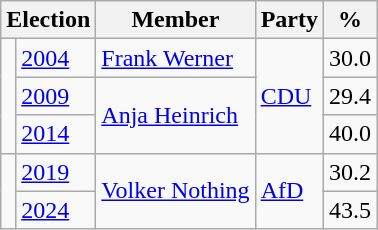<table class=wikitable>
<tr>
<th colspan=2>Election</th>
<th>Member</th>
<th>Party</th>
<th>%</th>
</tr>
<tr>
<td rowspan=3 bgcolor=></td>
<td><a href='#'>2004</a></td>
<td><a href='#'>Frank Werner</a></td>
<td rowspan=3><a href='#'>CDU</a></td>
<td align=right>30.0</td>
</tr>
<tr>
<td><a href='#'>2009</a></td>
<td rowspan=2><a href='#'>Anja Heinrich</a></td>
<td align=right>29.4</td>
</tr>
<tr>
<td><a href='#'>2014</a></td>
<td align=right>40.0</td>
</tr>
<tr>
<td rowspan=2 bgcolor=></td>
<td><a href='#'>2019</a></td>
<td rowspan=2><a href='#'>Volker Nothing</a></td>
<td rowspan=2><a href='#'>AfD</a></td>
<td align=right>30.2</td>
</tr>
<tr>
<td><a href='#'>2024</a></td>
<td align=right>43.5</td>
</tr>
</table>
